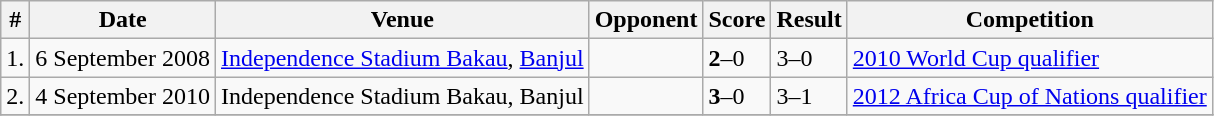<table class="wikitable">
<tr>
<th>#</th>
<th>Date</th>
<th>Venue</th>
<th>Opponent</th>
<th>Score</th>
<th>Result</th>
<th>Competition</th>
</tr>
<tr>
<td>1.</td>
<td>6 September 2008</td>
<td><a href='#'>Independence Stadium Bakau</a>, <a href='#'>Banjul</a></td>
<td></td>
<td><strong>2</strong>–0</td>
<td>3–0</td>
<td><a href='#'>2010 World Cup qualifier</a></td>
</tr>
<tr>
<td>2.</td>
<td>4 September 2010</td>
<td>Independence Stadium Bakau, Banjul</td>
<td></td>
<td><strong>3</strong>–0</td>
<td>3–1</td>
<td><a href='#'>2012 Africa Cup of Nations qualifier</a></td>
</tr>
<tr>
</tr>
</table>
